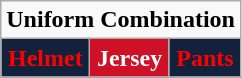<table class="wikitable"  style="display: inline-table;">
<tr>
<td align="center" Colspan="3"><strong>Uniform Combination</strong></td>
</tr>
<tr align="center">
<td style="background:#14213D; color:red"><strong>Helmet</strong></td>
<td style="background:#CE1126; color:white"><strong>Jersey</strong></td>
<td style="background:#14213D; color:red"><strong>Pants</strong></td>
</tr>
</table>
